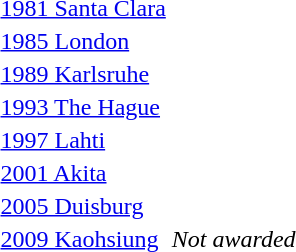<table>
<tr>
<td><a href='#'>1981 Santa Clara</a></td>
<td></td>
<td></td>
<td></td>
</tr>
<tr>
<td><a href='#'>1985 London</a></td>
<td></td>
<td></td>
<td></td>
</tr>
<tr>
<td><a href='#'>1989 Karlsruhe</a></td>
<td></td>
<td></td>
<td></td>
</tr>
<tr>
<td><a href='#'>1993 The Hague</a></td>
<td></td>
<td></td>
<td></td>
</tr>
<tr>
<td><a href='#'>1997 Lahti</a></td>
<td></td>
<td></td>
<td></td>
</tr>
<tr>
<td><a href='#'>2001 Akita</a></td>
<td></td>
<td></td>
<td></td>
</tr>
<tr>
<td><a href='#'>2005 Duisburg</a></td>
<td></td>
<td></td>
<td></td>
</tr>
<tr>
<td><a href='#'>2009 Kaohsiung</a></td>
<td><em>Not awarded</em></td>
<td></td>
<td></td>
</tr>
</table>
